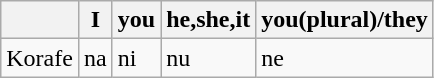<table class="wikitable">
<tr>
<th></th>
<th>I</th>
<th>you</th>
<th>he,she,it</th>
<th>you(plural)/they</th>
</tr>
<tr>
<td>Korafe</td>
<td>na</td>
<td>ni</td>
<td>nu</td>
<td>ne</td>
</tr>
</table>
